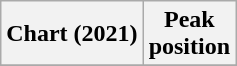<table class="wikitable sortable plainrowheaders">
<tr>
<th scope="col">Chart (2021)</th>
<th scope="col">Peak<br>position</th>
</tr>
<tr>
</tr>
</table>
